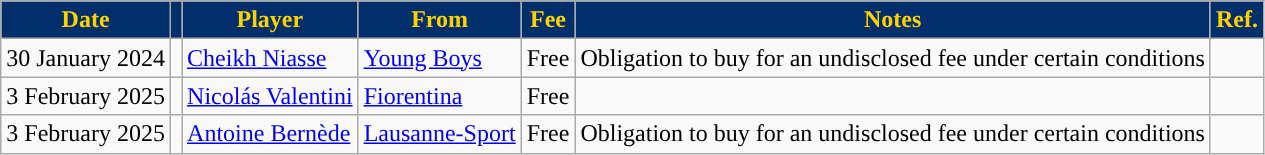<table class="wikitable">
<tr>
<th style="background:#002F6C;color:#FFD100">Date</th>
<th style="background:#002F6C;color:#FFD100"></th>
<th style="background:#002F6C;color:#FFD100">Player</th>
<th style="background:#002F6C;color:#FFD100">From</th>
<th style="background:#002F6C;color:#FFD100">Fee</th>
<th style="background:#002F6C;color:#FFD100">Notes</th>
<th style="background:#002F6C;color:#FFD100">Ref.</th>
</tr>
<tr>
<td>30 January 2024</td>
<td></td>
<td> <a href='#'>Cheikh Niasse</a></td>
<td> <a href='#'>Young Boys</a></td>
<td>Free</td>
<td>Obligation to buy for an undisclosed fee under certain conditions</td>
<td></td>
</tr>
<tr>
<td>3 February 2025</td>
<td></td>
<td> <a href='#'>Nicolás Valentini</a></td>
<td> <a href='#'>Fiorentina</a></td>
<td>Free</td>
<td></td>
<td></td>
</tr>
<tr>
<td>3 February 2025</td>
<td></td>
<td> <a href='#'>Antoine Bernède</a></td>
<td> <a href='#'>Lausanne-Sport</a></td>
<td>Free</td>
<td>Obligation to buy for an undisclosed fee under certain conditions</td>
<td></td>
</tr>
</table>
